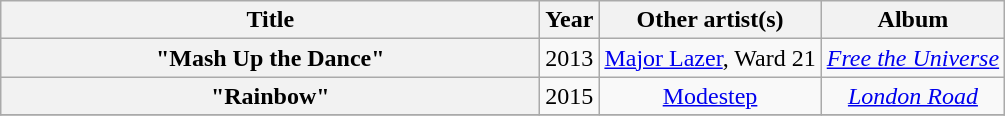<table class="wikitable plainrowheaders" style="text-align:center;">
<tr>
<th scope="col" style="width:22em;">Title</th>
<th scope="col">Year</th>
<th scope="col">Other artist(s)</th>
<th scope="col">Album</th>
</tr>
<tr>
<th scope="row">"Mash Up the Dance"</th>
<td>2013</td>
<td><a href='#'>Major Lazer</a>, Ward 21</td>
<td><em><a href='#'>Free the Universe</a></em></td>
</tr>
<tr>
<th scope="row">"Rainbow"</th>
<td>2015</td>
<td><a href='#'>Modestep</a></td>
<td><em><a href='#'>London Road</a></em></td>
</tr>
<tr>
</tr>
</table>
